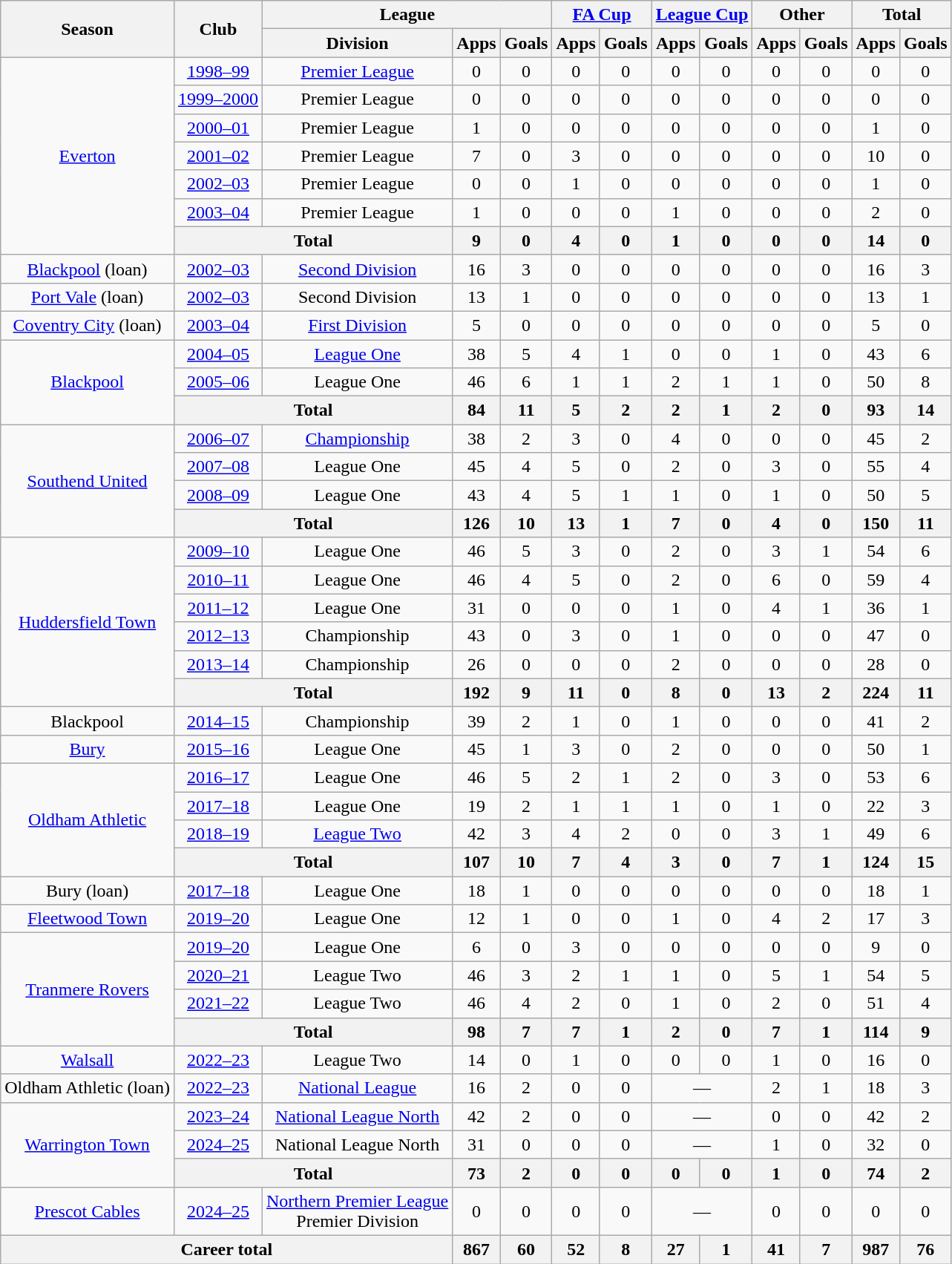<table class="wikitable" style="text-align:center">
<tr>
<th rowspan="2">Season</th>
<th rowspan="2">Club</th>
<th colspan="3">League</th>
<th colspan="2"><a href='#'>FA Cup</a></th>
<th colspan="2"><a href='#'>League Cup</a></th>
<th colspan="2">Other</th>
<th colspan="2">Total</th>
</tr>
<tr>
<th>Division</th>
<th>Apps</th>
<th>Goals</th>
<th>Apps</th>
<th>Goals</th>
<th>Apps</th>
<th>Goals</th>
<th>Apps</th>
<th>Goals</th>
<th>Apps</th>
<th>Goals</th>
</tr>
<tr>
<td rowspan="7"><a href='#'>Everton</a></td>
<td><a href='#'>1998–99</a></td>
<td><a href='#'>Premier League</a></td>
<td>0</td>
<td>0</td>
<td>0</td>
<td>0</td>
<td>0</td>
<td>0</td>
<td>0</td>
<td>0</td>
<td>0</td>
<td>0</td>
</tr>
<tr>
<td><a href='#'>1999–2000</a></td>
<td>Premier League</td>
<td>0</td>
<td>0</td>
<td>0</td>
<td>0</td>
<td>0</td>
<td>0</td>
<td>0</td>
<td>0</td>
<td>0</td>
<td>0</td>
</tr>
<tr>
<td><a href='#'>2000–01</a></td>
<td>Premier League</td>
<td>1</td>
<td>0</td>
<td>0</td>
<td>0</td>
<td>0</td>
<td>0</td>
<td>0</td>
<td>0</td>
<td>1</td>
<td>0</td>
</tr>
<tr>
<td><a href='#'>2001–02</a></td>
<td>Premier League</td>
<td>7</td>
<td>0</td>
<td>3</td>
<td>0</td>
<td>0</td>
<td>0</td>
<td>0</td>
<td>0</td>
<td>10</td>
<td>0</td>
</tr>
<tr>
<td><a href='#'>2002–03</a></td>
<td>Premier League</td>
<td>0</td>
<td>0</td>
<td>1</td>
<td>0</td>
<td>0</td>
<td>0</td>
<td>0</td>
<td>0</td>
<td>1</td>
<td>0</td>
</tr>
<tr>
<td><a href='#'>2003–04</a></td>
<td>Premier League</td>
<td>1</td>
<td>0</td>
<td>0</td>
<td>0</td>
<td>1</td>
<td>0</td>
<td>0</td>
<td>0</td>
<td>2</td>
<td>0</td>
</tr>
<tr>
<th colspan="2">Total</th>
<th>9</th>
<th>0</th>
<th>4</th>
<th>0</th>
<th>1</th>
<th>0</th>
<th>0</th>
<th>0</th>
<th>14</th>
<th>0</th>
</tr>
<tr>
<td><a href='#'>Blackpool</a> (loan)</td>
<td><a href='#'>2002–03</a></td>
<td><a href='#'>Second Division</a></td>
<td>16</td>
<td>3</td>
<td>0</td>
<td>0</td>
<td>0</td>
<td>0</td>
<td>0</td>
<td>0</td>
<td>16</td>
<td>3</td>
</tr>
<tr>
<td><a href='#'>Port Vale</a> (loan)</td>
<td><a href='#'>2002–03</a></td>
<td>Second Division</td>
<td>13</td>
<td>1</td>
<td>0</td>
<td>0</td>
<td>0</td>
<td>0</td>
<td>0</td>
<td>0</td>
<td>13</td>
<td>1</td>
</tr>
<tr>
<td><a href='#'>Coventry City</a> (loan)</td>
<td><a href='#'>2003–04</a></td>
<td><a href='#'>First Division</a></td>
<td>5</td>
<td>0</td>
<td>0</td>
<td>0</td>
<td>0</td>
<td>0</td>
<td>0</td>
<td>0</td>
<td>5</td>
<td>0</td>
</tr>
<tr>
<td rowspan="3"><a href='#'>Blackpool</a></td>
<td><a href='#'>2004–05</a></td>
<td><a href='#'>League One</a></td>
<td>38</td>
<td>5</td>
<td>4</td>
<td>1</td>
<td>0</td>
<td>0</td>
<td>1</td>
<td>0</td>
<td>43</td>
<td>6</td>
</tr>
<tr>
<td><a href='#'>2005–06</a></td>
<td>League One</td>
<td>46</td>
<td>6</td>
<td>1</td>
<td>1</td>
<td>2</td>
<td>1</td>
<td>1</td>
<td>0</td>
<td>50</td>
<td>8</td>
</tr>
<tr>
<th colspan="2">Total</th>
<th>84</th>
<th>11</th>
<th>5</th>
<th>2</th>
<th>2</th>
<th>1</th>
<th>2</th>
<th>0</th>
<th>93</th>
<th>14</th>
</tr>
<tr>
<td rowspan="4"><a href='#'>Southend United</a></td>
<td><a href='#'>2006–07</a></td>
<td><a href='#'>Championship</a></td>
<td>38</td>
<td>2</td>
<td>3</td>
<td>0</td>
<td>4</td>
<td>0</td>
<td>0</td>
<td>0</td>
<td>45</td>
<td>2</td>
</tr>
<tr>
<td><a href='#'>2007–08</a></td>
<td>League One</td>
<td>45</td>
<td>4</td>
<td>5</td>
<td>0</td>
<td>2</td>
<td>0</td>
<td>3</td>
<td>0</td>
<td>55</td>
<td>4</td>
</tr>
<tr>
<td><a href='#'>2008–09</a></td>
<td>League One</td>
<td>43</td>
<td>4</td>
<td>5</td>
<td>1</td>
<td>1</td>
<td>0</td>
<td>1</td>
<td>0</td>
<td>50</td>
<td>5</td>
</tr>
<tr>
<th colspan="2">Total</th>
<th>126</th>
<th>10</th>
<th>13</th>
<th>1</th>
<th>7</th>
<th>0</th>
<th>4</th>
<th>0</th>
<th>150</th>
<th>11</th>
</tr>
<tr>
<td rowspan="6"><a href='#'>Huddersfield Town</a></td>
<td><a href='#'>2009–10</a></td>
<td>League One</td>
<td>46</td>
<td>5</td>
<td>3</td>
<td>0</td>
<td>2</td>
<td>0</td>
<td>3</td>
<td>1</td>
<td>54</td>
<td>6</td>
</tr>
<tr>
<td><a href='#'>2010–11</a></td>
<td>League One</td>
<td>46</td>
<td>4</td>
<td>5</td>
<td>0</td>
<td>2</td>
<td>0</td>
<td>6</td>
<td>0</td>
<td>59</td>
<td>4</td>
</tr>
<tr>
<td><a href='#'>2011–12</a></td>
<td>League One</td>
<td>31</td>
<td>0</td>
<td>0</td>
<td>0</td>
<td>1</td>
<td>0</td>
<td>4</td>
<td>1</td>
<td>36</td>
<td>1</td>
</tr>
<tr>
<td><a href='#'>2012–13</a></td>
<td>Championship</td>
<td>43</td>
<td>0</td>
<td>3</td>
<td>0</td>
<td>1</td>
<td>0</td>
<td>0</td>
<td>0</td>
<td>47</td>
<td>0</td>
</tr>
<tr>
<td><a href='#'>2013–14</a></td>
<td>Championship</td>
<td>26</td>
<td>0</td>
<td>0</td>
<td>0</td>
<td>2</td>
<td>0</td>
<td>0</td>
<td>0</td>
<td>28</td>
<td>0</td>
</tr>
<tr>
<th colspan="2">Total</th>
<th>192</th>
<th>9</th>
<th>11</th>
<th>0</th>
<th>8</th>
<th>0</th>
<th>13</th>
<th>2</th>
<th>224</th>
<th>11</th>
</tr>
<tr>
<td>Blackpool</td>
<td><a href='#'>2014–15</a></td>
<td>Championship</td>
<td>39</td>
<td>2</td>
<td>1</td>
<td>0</td>
<td>1</td>
<td>0</td>
<td>0</td>
<td>0</td>
<td>41</td>
<td>2</td>
</tr>
<tr>
<td><a href='#'>Bury</a></td>
<td><a href='#'>2015–16</a></td>
<td>League One</td>
<td>45</td>
<td>1</td>
<td>3</td>
<td>0</td>
<td>2</td>
<td>0</td>
<td>0</td>
<td>0</td>
<td>50</td>
<td>1</td>
</tr>
<tr>
<td rowspan="4"><a href='#'>Oldham Athletic</a></td>
<td><a href='#'>2016–17</a></td>
<td>League One</td>
<td>46</td>
<td>5</td>
<td>2</td>
<td>1</td>
<td>2</td>
<td>0</td>
<td>3</td>
<td>0</td>
<td>53</td>
<td>6</td>
</tr>
<tr>
<td><a href='#'>2017–18</a></td>
<td>League One</td>
<td>19</td>
<td>2</td>
<td>1</td>
<td>1</td>
<td>1</td>
<td>0</td>
<td>1</td>
<td>0</td>
<td>22</td>
<td>3</td>
</tr>
<tr>
<td><a href='#'>2018–19</a></td>
<td><a href='#'>League Two</a></td>
<td>42</td>
<td>3</td>
<td>4</td>
<td>2</td>
<td>0</td>
<td>0</td>
<td>3</td>
<td>1</td>
<td>49</td>
<td>6</td>
</tr>
<tr>
<th colspan="2">Total</th>
<th>107</th>
<th>10</th>
<th>7</th>
<th>4</th>
<th>3</th>
<th>0</th>
<th>7</th>
<th>1</th>
<th>124</th>
<th>15</th>
</tr>
<tr>
<td>Bury (loan)</td>
<td><a href='#'>2017–18</a></td>
<td>League One</td>
<td>18</td>
<td>1</td>
<td>0</td>
<td>0</td>
<td>0</td>
<td>0</td>
<td>0</td>
<td>0</td>
<td>18</td>
<td>1</td>
</tr>
<tr>
<td><a href='#'>Fleetwood Town</a></td>
<td><a href='#'>2019–20</a></td>
<td>League One</td>
<td>12</td>
<td>1</td>
<td>0</td>
<td>0</td>
<td>1</td>
<td>0</td>
<td>4</td>
<td>2</td>
<td>17</td>
<td>3</td>
</tr>
<tr>
<td rowspan="4"><a href='#'>Tranmere Rovers</a></td>
<td><a href='#'>2019–20</a></td>
<td>League One</td>
<td>6</td>
<td>0</td>
<td>3</td>
<td>0</td>
<td>0</td>
<td>0</td>
<td>0</td>
<td>0</td>
<td>9</td>
<td>0</td>
</tr>
<tr>
<td><a href='#'>2020–21</a></td>
<td>League Two</td>
<td>46</td>
<td>3</td>
<td>2</td>
<td>1</td>
<td>1</td>
<td>0</td>
<td>5</td>
<td>1</td>
<td>54</td>
<td>5</td>
</tr>
<tr>
<td><a href='#'>2021–22</a></td>
<td>League Two</td>
<td>46</td>
<td>4</td>
<td>2</td>
<td>0</td>
<td>1</td>
<td>0</td>
<td>2</td>
<td>0</td>
<td>51</td>
<td>4</td>
</tr>
<tr>
<th colspan="2">Total</th>
<th>98</th>
<th>7</th>
<th>7</th>
<th>1</th>
<th>2</th>
<th>0</th>
<th>7</th>
<th>1</th>
<th>114</th>
<th>9</th>
</tr>
<tr>
<td><a href='#'>Walsall</a></td>
<td><a href='#'>2022–23</a></td>
<td>League Two</td>
<td>14</td>
<td>0</td>
<td>1</td>
<td>0</td>
<td>0</td>
<td>0</td>
<td>1</td>
<td>0</td>
<td>16</td>
<td>0</td>
</tr>
<tr>
<td>Oldham Athletic (loan)</td>
<td><a href='#'>2022–23</a></td>
<td><a href='#'>National League</a></td>
<td>16</td>
<td>2</td>
<td>0</td>
<td>0</td>
<td colspan=2>—</td>
<td>2</td>
<td>1</td>
<td>18</td>
<td>3</td>
</tr>
<tr>
<td rowspan="3"><a href='#'>Warrington Town</a></td>
<td><a href='#'>2023–24</a></td>
<td><a href='#'>National League North</a></td>
<td>42</td>
<td>2</td>
<td>0</td>
<td>0</td>
<td colspan=2>—</td>
<td>0</td>
<td>0</td>
<td>42</td>
<td>2</td>
</tr>
<tr>
<td><a href='#'>2024–25</a></td>
<td>National League North</td>
<td>31</td>
<td>0</td>
<td>0</td>
<td>0</td>
<td colspan=2>—</td>
<td>1</td>
<td>0</td>
<td>32</td>
<td>0</td>
</tr>
<tr>
<th colspan="2">Total</th>
<th>73</th>
<th>2</th>
<th>0</th>
<th>0</th>
<th>0</th>
<th>0</th>
<th>1</th>
<th>0</th>
<th>74</th>
<th>2</th>
</tr>
<tr>
<td><a href='#'>Prescot Cables</a></td>
<td><a href='#'>2024–25</a></td>
<td><a href='#'>Northern Premier League</a><br>Premier Division</td>
<td>0</td>
<td>0</td>
<td>0</td>
<td>0</td>
<td colspan=2>—</td>
<td>0</td>
<td>0</td>
<td>0</td>
<td>0</td>
</tr>
<tr>
<th colspan="3">Career total</th>
<th>867</th>
<th>60</th>
<th>52</th>
<th>8</th>
<th>27</th>
<th>1</th>
<th>41</th>
<th>7</th>
<th>987</th>
<th>76</th>
</tr>
</table>
